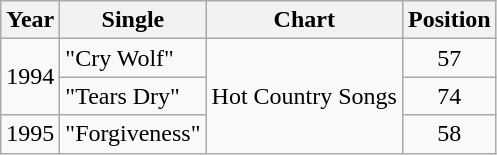<table class="wikitable">
<tr>
<th>Year</th>
<th>Single</th>
<th>Chart</th>
<th>Position</th>
</tr>
<tr>
<td rowspan="2">1994</td>
<td>"Cry Wolf"</td>
<td rowspan="3">Hot Country Songs</td>
<td align="center">57</td>
</tr>
<tr>
<td>"Tears Dry"</td>
<td align="center">74</td>
</tr>
<tr>
<td>1995</td>
<td>"Forgiveness"</td>
<td align="center">58</td>
</tr>
</table>
